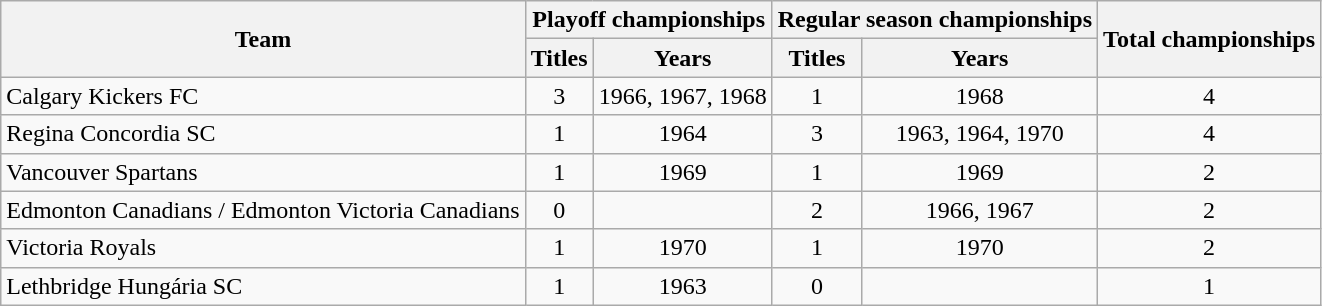<table class="wikitable sortable" style="text-align: center;">
<tr>
<th rowspan="2">Team</th>
<th colspan="2">Playoff championships</th>
<th colspan="2">Regular season championships</th>
<th rowspan="2">Total championships</th>
</tr>
<tr>
<th>Titles</th>
<th>Years</th>
<th>Titles</th>
<th>Years</th>
</tr>
<tr>
<td align=left>Calgary Kickers FC</td>
<td>3</td>
<td>1966, 1967, 1968</td>
<td>1</td>
<td>1968</td>
<td>4</td>
</tr>
<tr>
<td align=left>Regina Concordia SC</td>
<td>1</td>
<td>1964</td>
<td>3</td>
<td>1963, 1964, 1970</td>
<td>4</td>
</tr>
<tr>
<td align=left>Vancouver Spartans</td>
<td>1</td>
<td>1969</td>
<td>1</td>
<td>1969</td>
<td>2</td>
</tr>
<tr>
<td align=left>Edmonton Canadians / Edmonton Victoria Canadians</td>
<td>0</td>
<td></td>
<td>2</td>
<td>1966, 1967</td>
<td>2</td>
</tr>
<tr>
<td align=left>Victoria Royals</td>
<td>1</td>
<td>1970</td>
<td>1</td>
<td>1970</td>
<td>2</td>
</tr>
<tr>
<td align=left>Lethbridge Hungária SC</td>
<td>1</td>
<td>1963</td>
<td>0</td>
<td></td>
<td>1</td>
</tr>
</table>
